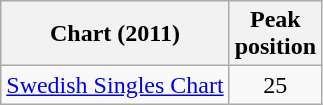<table class="wikitable sortable">
<tr>
<th>Chart (2011)</th>
<th>Peak<br>position</th>
</tr>
<tr>
<td><a href='#'>Swedish Singles Chart</a></td>
<td align="center">25</td>
</tr>
</table>
